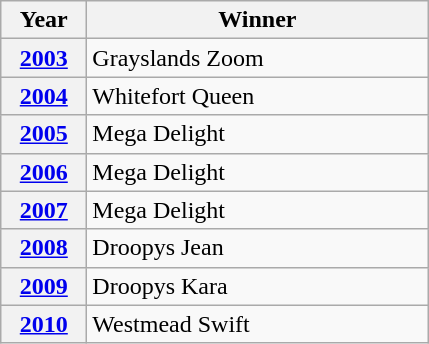<table class="wikitable">
<tr>
<th width=50>Year</th>
<th width=220>Winner</th>
</tr>
<tr>
<th><a href='#'>2003</a></th>
<td>Grayslands Zoom</td>
</tr>
<tr>
<th><a href='#'>2004</a></th>
<td>Whitefort Queen</td>
</tr>
<tr>
<th><a href='#'>2005</a></th>
<td>Mega Delight</td>
</tr>
<tr>
<th><a href='#'>2006</a></th>
<td>Mega Delight</td>
</tr>
<tr>
<th><a href='#'>2007</a></th>
<td>Mega Delight</td>
</tr>
<tr>
<th><a href='#'>2008</a></th>
<td>Droopys Jean</td>
</tr>
<tr>
<th><a href='#'>2009</a></th>
<td>Droopys Kara</td>
</tr>
<tr>
<th><a href='#'>2010</a></th>
<td>Westmead Swift</td>
</tr>
</table>
